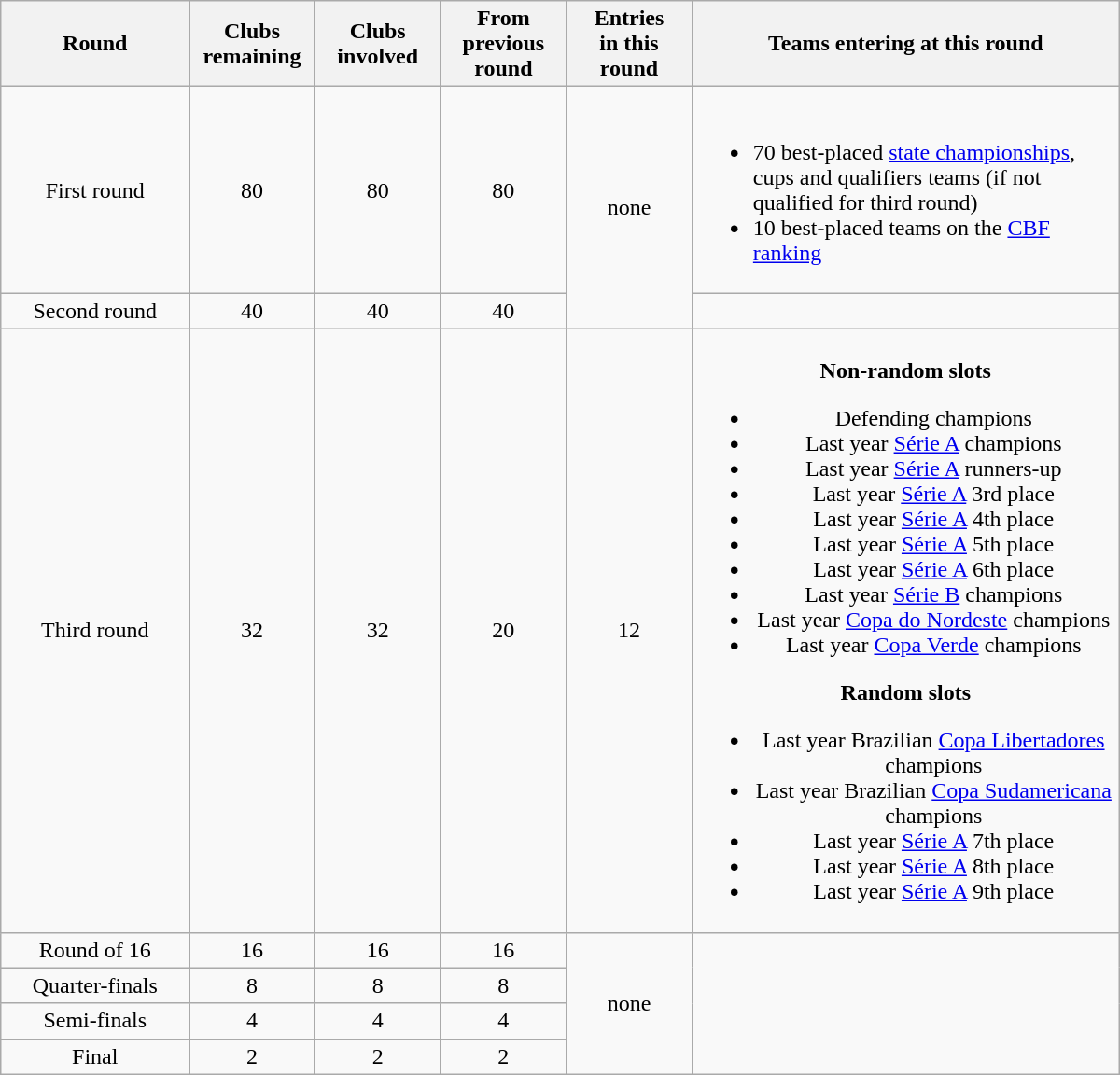<table class="wikitable" style="text-align: center; font-size: 100%; width: 800px;">
<tr>
<th width="15%">Round</th>
<th width="10%">Clubs remaining</th>
<th width="10%">Clubs involved</th>
<th width="10%">From previous round</th>
<th width="10%">Entries in this round</th>
<th width="34%">Teams entering at this round</th>
</tr>
<tr>
<td>First round</td>
<td>80</td>
<td>80</td>
<td>80</td>
<td rowspan="2">none</td>
<td align="left"><br><ul><li>70 best-placed <a href='#'>state championships</a>, cups and qualifiers teams (if not qualified for third round) </li><li>10 best-placed teams on the <a href='#'>CBF ranking</a></li></ul></td>
</tr>
<tr>
<td>Second round</td>
<td>40</td>
<td>40</td>
<td>40</td>
<td align="left"></td>
</tr>
<tr>
<td>Third round</td>
<td>32</td>
<td>32</td>
<td>20</td>
<td>12</td>
<td><br><strong>Non-random slots</strong><ul><li>Defending champions</li><li>Last year <a href='#'>Série A</a> champions</li><li>Last year <a href='#'>Série A</a> runners-up</li><li>Last year <a href='#'>Série A</a> 3rd place</li><li>Last year <a href='#'>Série A</a> 4th place</li><li>Last year <a href='#'>Série A</a> 5th place</li><li>Last year <a href='#'>Série A</a> 6th place</li><li>Last year <a href='#'>Série B</a> champions</li><li>Last year <a href='#'>Copa do Nordeste</a> champions</li><li>Last year <a href='#'>Copa Verde</a> champions</li></ul><strong>Random slots</strong><ul><li>Last year Brazilian <a href='#'>Copa Libertadores</a> champions</li><li>Last year Brazilian <a href='#'>Copa Sudamericana</a> champions</li><li>Last year <a href='#'>Série A</a> 7th place</li><li>Last year <a href='#'>Série A</a> 8th place</li><li>Last year <a href='#'>Série A</a> 9th place</li></ul></td>
</tr>
<tr>
<td>Round of 16</td>
<td align="center">16</td>
<td>16</td>
<td align="center">16</td>
<td rowspan="4" align="center">none</td>
<td rowspan="4" align="left"></td>
</tr>
<tr>
<td>Quarter-finals</td>
<td>8</td>
<td>8</td>
<td>8</td>
</tr>
<tr>
<td>Semi-finals</td>
<td>4</td>
<td>4</td>
<td>4</td>
</tr>
<tr>
<td>Final</td>
<td>2</td>
<td>2</td>
<td>2</td>
</tr>
</table>
